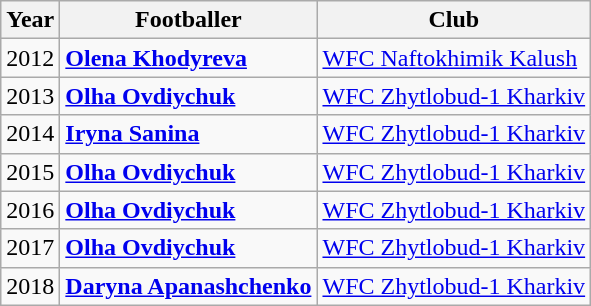<table class="wikitable" | border="1" cellspacing="0" cellpadding="4">
<tr>
<th>Year</th>
<th>Footballer</th>
<th>Club</th>
</tr>
<tr>
<td>2012</td>
<td><strong><a href='#'>Olena Khodyreva</a></strong></td>
<td> <a href='#'>WFC Naftokhimik Kalush</a></td>
</tr>
<tr>
<td>2013</td>
<td><strong><a href='#'>Olha Ovdiychuk</a></strong></td>
<td> <a href='#'>WFC Zhytlobud-1 Kharkiv</a></td>
</tr>
<tr>
<td>2014</td>
<td><strong><a href='#'>Iryna Sanina</a></strong></td>
<td> <a href='#'>WFC Zhytlobud-1 Kharkiv</a></td>
</tr>
<tr>
<td>2015</td>
<td><strong><a href='#'>Olha Ovdiychuk</a></strong></td>
<td> <a href='#'>WFC Zhytlobud-1 Kharkiv</a></td>
</tr>
<tr>
<td>2016</td>
<td><strong><a href='#'>Olha Ovdiychuk</a></strong></td>
<td> <a href='#'>WFC Zhytlobud-1 Kharkiv</a></td>
</tr>
<tr>
<td>2017</td>
<td><strong><a href='#'>Olha Ovdiychuk</a></strong></td>
<td> <a href='#'>WFC Zhytlobud-1 Kharkiv</a></td>
</tr>
<tr>
<td>2018</td>
<td><strong><a href='#'>Daryna Apanashchenko</a></strong></td>
<td> <a href='#'>WFC Zhytlobud-1 Kharkiv</a></td>
</tr>
</table>
